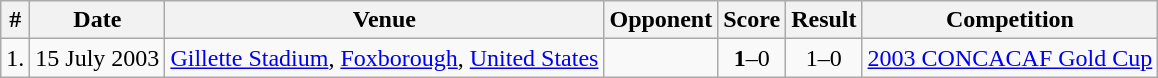<table class="wikitable">
<tr>
<th>#</th>
<th>Date</th>
<th>Venue</th>
<th>Opponent</th>
<th>Score</th>
<th>Result</th>
<th>Competition</th>
</tr>
<tr>
<td>1.</td>
<td>15 July 2003</td>
<td><a href='#'>Gillette Stadium</a>, <a href='#'>Foxborough</a>, <a href='#'>United States</a></td>
<td></td>
<td align=center><strong>1</strong>–0</td>
<td align=center>1–0</td>
<td><a href='#'>2003 CONCACAF Gold Cup</a></td>
</tr>
</table>
